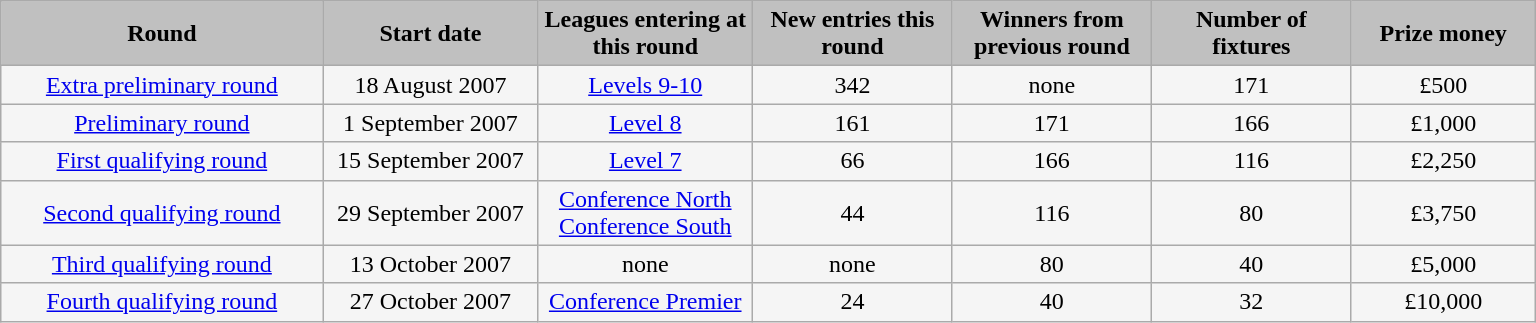<table class="wikitable" style="width: 1024px; background:WhiteSmoke; text-align:center">
<tr>
<th scope="col" style="width: 21.00%; background:silver;">Round</th>
<th scope="col" style="width: 14.00%; background:silver;">Start date</th>
<th scope="col" style="width: 14.00%; background:silver;">Leagues entering at this round</th>
<th scope="col" style="width: 13.00%; background:silver;">New entries this round</th>
<th scope="col" style="width: 13.00%; background:silver;">Winners from previous round</th>
<th scope="col" style="width: 13.00%; background:silver;">Number of fixtures</th>
<th scope="col" style="width: 12.00%; background:silver;">Prize money</th>
</tr>
<tr>
<td><a href='#'>Extra preliminary round</a></td>
<td>18 August 2007</td>
<td><a href='#'>Levels 9-10</a></td>
<td>342</td>
<td>none</td>
<td>171</td>
<td>£500</td>
</tr>
<tr>
<td><a href='#'>Preliminary round</a></td>
<td>1 September 2007</td>
<td><a href='#'>Level 8</a></td>
<td>161</td>
<td>171</td>
<td>166</td>
<td>£1,000</td>
</tr>
<tr>
<td><a href='#'>First qualifying round</a></td>
<td>15 September 2007</td>
<td><a href='#'>Level 7</a></td>
<td>66</td>
<td>166</td>
<td>116</td>
<td>£2,250</td>
</tr>
<tr>
<td><a href='#'>Second qualifying round</a></td>
<td>29 September 2007</td>
<td><a href='#'>Conference North<br>Conference South</a></td>
<td>44</td>
<td>116</td>
<td>80</td>
<td>£3,750</td>
</tr>
<tr>
<td><a href='#'>Third qualifying round</a></td>
<td>13 October 2007</td>
<td>none</td>
<td>none</td>
<td>80</td>
<td>40</td>
<td>£5,000</td>
</tr>
<tr>
<td><a href='#'>Fourth qualifying round</a></td>
<td>27 October 2007</td>
<td><a href='#'>Conference Premier</a></td>
<td>24</td>
<td>40</td>
<td>32</td>
<td>£10,000</td>
</tr>
</table>
